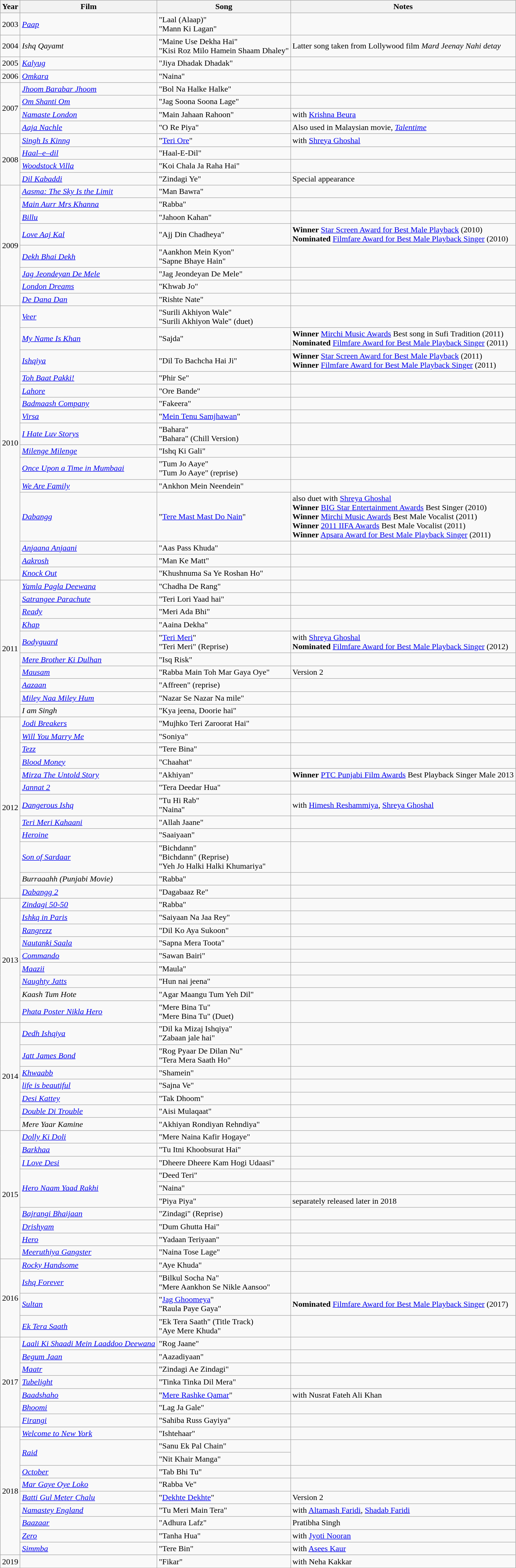<table class="wikitable sortable">
<tr>
<th>Year</th>
<th>Film</th>
<th>Song</th>
<th class="unsortable">Notes</th>
</tr>
<tr>
<td>2003</td>
<td><em><a href='#'>Paap</a></em></td>
<td>"Laal (Alaap)"<br>"Mann Ki Lagan"</td>
<td></td>
</tr>
<tr>
<td>2004</td>
<td><em>Ishq Qayamt</em></td>
<td>"Maine Use Dekha Hai"<br>"Kisi Roz Milo Hamein Shaam Dhaley"</td>
<td>Latter song taken from Lollywood film <em>Mard Jeenay Nahi detay</em></td>
</tr>
<tr>
<td>2005</td>
<td><em><a href='#'>Kalyug</a></em></td>
<td>"Jiya Dhadak Dhadak"</td>
<td></td>
</tr>
<tr>
<td>2006</td>
<td><em><a href='#'>Omkara</a></em></td>
<td>"Naina"</td>
<td></td>
</tr>
<tr>
<td rowspan="4">2007</td>
<td><em><a href='#'>Jhoom Barabar Jhoom</a></em></td>
<td>"Bol Na Halke Halke"</td>
<td></td>
</tr>
<tr>
<td><em><a href='#'>Om Shanti Om</a></em></td>
<td>"Jag Soona Soona Lage"</td>
<td></td>
</tr>
<tr>
<td><em><a href='#'>Namaste London</a></em></td>
<td>"Main Jahaan Rahoon"</td>
<td>with <a href='#'>Krishna Beura</a></td>
</tr>
<tr>
<td><em><a href='#'>Aaja Nachle</a></em></td>
<td>"O Re Piya"</td>
<td>Also used in Malaysian movie, <em><a href='#'>Talentime</a></em></td>
</tr>
<tr>
<td rowspan="4">2008</td>
<td><em><a href='#'>Singh Is Kinng</a></em></td>
<td>"<a href='#'>Teri Ore</a>"</td>
<td>with <a href='#'>Shreya Ghoshal</a></td>
</tr>
<tr>
<td><em><a href='#'>Haal–e–dil</a></em></td>
<td>"Haal-E-Dil"</td>
<td></td>
</tr>
<tr>
<td><em><a href='#'>Woodstock Villa</a></em></td>
<td>"Koi Chala Ja Raha Hai"</td>
<td></td>
</tr>
<tr>
<td><em><a href='#'>Dil Kabaddi</a></em></td>
<td>"Zindagi Ye"</td>
<td>Special appearance</td>
</tr>
<tr>
<td rowspan="8">2009</td>
<td><em><a href='#'>Aasma: The Sky Is the Limit</a></em></td>
<td>"Man Bawra"</td>
<td></td>
</tr>
<tr>
<td><em><a href='#'>Main Aurr Mrs Khanna</a></em></td>
<td>"Rabba"</td>
<td></td>
</tr>
<tr>
<td><em><a href='#'>Billu</a></em></td>
<td>"Jahoon Kahan"</td>
<td></td>
</tr>
<tr>
<td><em><a href='#'>Love Aaj Kal</a></em></td>
<td>"Ajj Din Chadheya"</td>
<td><strong>Winner</strong> <a href='#'>Star Screen Award for Best Male Playback</a> (2010)<br><strong>Nominated</strong> <a href='#'>Filmfare Award for Best Male Playback Singer</a> (2010)</td>
</tr>
<tr>
<td><em><a href='#'>Dekh Bhai Dekh</a></em></td>
<td>"Aankhon Mein Kyon"<br>"Sapne Bhaye Hain"</td>
<td></td>
</tr>
<tr>
<td><em><a href='#'>Jag Jeondeyan De Mele</a></em></td>
<td>"Jag Jeondeyan De Mele"</td>
<td></td>
</tr>
<tr>
<td><em><a href='#'>London Dreams</a></em></td>
<td>"Khwab Jo"</td>
<td></td>
</tr>
<tr>
<td><em><a href='#'>De Dana Dan</a></em></td>
<td>"Rishte Nate"</td>
<td></td>
</tr>
<tr>
<td rowspan="15">2010</td>
<td><em><a href='#'>Veer</a></em></td>
<td>"Surili Akhiyon Wale"<br>"Surili Akhiyon Wale" (duet)</td>
<td></td>
</tr>
<tr>
<td><em><a href='#'>My Name Is Khan</a></em></td>
<td>"Sajda"</td>
<td><strong>Winner</strong> <a href='#'>Mirchi Music Awards</a> Best song in Sufi Tradition (2011)<br><strong>Nominated</strong> <a href='#'>Filmfare Award for Best Male Playback Singer</a> (2011)</td>
</tr>
<tr>
<td><em><a href='#'>Ishqiya</a></em></td>
<td>"Dil To Bachcha Hai Ji"</td>
<td><strong>Winner</strong> <a href='#'>Star Screen Award for Best Male Playback</a> (2011)<br><strong>Winner</strong> <a href='#'>Filmfare Award for Best Male Playback Singer</a> (2011)</td>
</tr>
<tr>
<td><em><a href='#'>Toh Baat Pakki!</a></em></td>
<td>"Phir Se"</td>
<td></td>
</tr>
<tr>
<td><em><a href='#'>Lahore</a></em></td>
<td>"Ore Bande"</td>
<td></td>
</tr>
<tr>
<td><em><a href='#'>Badmaash Company</a></em></td>
<td>"Fakeera"</td>
<td></td>
</tr>
<tr>
<td><em><a href='#'>Virsa</a></em></td>
<td>"<a href='#'>Mein Tenu Samjhawan</a>"</td>
<td></td>
</tr>
<tr>
<td><em><a href='#'>I Hate Luv Storys</a></em></td>
<td>"Bahara"<br>"Bahara" (Chill Version)</td>
<td></td>
</tr>
<tr>
<td><em><a href='#'>Milenge Milenge</a></em></td>
<td>"Ishq Ki Gali"</td>
<td></td>
</tr>
<tr>
<td><em><a href='#'>Once Upon a Time in Mumbaai</a></em></td>
<td>"Tum Jo Aaye"<br>"Tum Jo Aaye" (reprise)</td>
<td></td>
</tr>
<tr>
<td><em><a href='#'>We Are Family</a></em></td>
<td>"Ankhon Mein Neendein"</td>
<td></td>
</tr>
<tr>
<td><em><a href='#'>Dabangg</a></em></td>
<td>"<a href='#'>Tere Mast Mast Do Nain</a>"</td>
<td>also duet with <a href='#'>Shreya Ghoshal</a><br><strong>Winner</strong> <a href='#'>BIG Star Entertainment Awards</a> Best Singer (2010)<br><strong>Winner</strong> <a href='#'>Mirchi Music Awards</a> Best Male Vocalist (2011)<br><strong>Winner</strong> <a href='#'>2011 IIFA Awards</a> Best Male Vocalist (2011)<br><strong>Winner</strong> <a href='#'>Apsara Award for Best Male Playback Singer</a> (2011)</td>
</tr>
<tr>
<td><em><a href='#'>Anjaana Anjaani</a></em></td>
<td>"Aas Pass Khuda"</td>
<td></td>
</tr>
<tr>
<td><em><a href='#'>Aakrosh</a></em></td>
<td>"Man Ke Matt"</td>
<td></td>
</tr>
<tr>
<td><em><a href='#'>Knock Out</a></em></td>
<td>"Khushnuma Sa Ye Roshan Ho"</td>
<td></td>
</tr>
<tr>
<td rowspan="10">2011</td>
<td><em><a href='#'>Yamla Pagla Deewana</a></em></td>
<td>"Chadha De Rang"</td>
<td></td>
</tr>
<tr>
<td><em><a href='#'>Satrangee Parachute</a></em></td>
<td>"Teri Lori Yaad hai"</td>
<td></td>
</tr>
<tr>
<td><em><a href='#'>Ready</a></em></td>
<td>"Meri Ada Bhi"</td>
<td></td>
</tr>
<tr>
<td><em><a href='#'>Khap</a></em></td>
<td>"Aaina Dekha"</td>
<td></td>
</tr>
<tr>
<td><em><a href='#'>Bodyguard</a></em></td>
<td>"<a href='#'>Teri Meri</a>"<br>"Teri Meri" (Reprise)</td>
<td>with <a href='#'>Shreya Ghoshal</a><br><strong>Nominated</strong> <a href='#'>Filmfare Award for Best Male Playback Singer</a> (2012)</td>
</tr>
<tr>
<td><em><a href='#'>Mere Brother Ki Dulhan</a></em></td>
<td>"Isq Risk"</td>
<td></td>
</tr>
<tr>
<td><em><a href='#'>Mausam</a></em></td>
<td>"Rabba Main Toh Mar Gaya Oye"</td>
<td>Version 2</td>
</tr>
<tr>
<td><em><a href='#'>Aazaan</a></em></td>
<td>"Affreen" (reprise)</td>
<td></td>
</tr>
<tr>
<td><em><a href='#'>Miley Naa Miley Hum</a></em></td>
<td>"Nazar Se Nazar Na mile"</td>
<td></td>
</tr>
<tr>
<td><em>I am Singh</em></td>
<td>"Kya jeena, Doorie hai"</td>
<td></td>
</tr>
<tr>
<td rowspan="12">2012</td>
<td><em><a href='#'>Jodi Breakers</a></em></td>
<td>"Mujhko Teri Zaroorat Hai"</td>
<td></td>
</tr>
<tr>
<td><em><a href='#'>Will You Marry Me</a></em></td>
<td>"Soniya"</td>
<td></td>
</tr>
<tr>
<td><em><a href='#'>Tezz</a></em></td>
<td>"Tere Bina"</td>
<td></td>
</tr>
<tr>
<td><em><a href='#'>Blood Money</a></em></td>
<td>"Chaahat"</td>
<td></td>
</tr>
<tr>
<td><em><a href='#'>Mirza The Untold Story</a></em></td>
<td>"Akhiyan"</td>
<td><strong>Winner</strong> <a href='#'>PTC Punjabi Film Awards</a> Best Playback Singer Male 2013</td>
</tr>
<tr>
<td><em><a href='#'>Jannat 2</a></em></td>
<td>"Tera Deedar Hua"</td>
<td></td>
</tr>
<tr>
<td><em><a href='#'>Dangerous Ishq</a></em></td>
<td>"Tu Hi Rab"<br>"Naina"</td>
<td>with <a href='#'>Himesh Reshammiya</a>, <a href='#'>Shreya Ghoshal</a></td>
</tr>
<tr>
<td><em><a href='#'>Teri Meri Kahaani</a></em></td>
<td>"Allah Jaane"</td>
<td></td>
</tr>
<tr>
<td><em><a href='#'>Heroine</a></em></td>
<td>"Saaiyaan"</td>
<td></td>
</tr>
<tr>
<td><em><a href='#'>Son of Sardaar</a></em></td>
<td>"Bichdann"<br>"Bichdann" (Reprise)<br>"Yeh Jo Halki Halki Khumariya"</td>
<td></td>
</tr>
<tr>
<td><em>Burraaahh (Punjabi Movie)</em></td>
<td>"Rabba"</td>
<td></td>
</tr>
<tr>
<td><em><a href='#'>Dabangg 2</a></em></td>
<td>"Dagabaaz Re"</td>
<td></td>
</tr>
<tr>
<td rowspan="9">2013</td>
<td><em><a href='#'>Zindagi 50-50</a></em></td>
<td>"Rabba"</td>
<td></td>
</tr>
<tr>
<td><em><a href='#'>Ishkq in Paris</a></em></td>
<td>"Saiyaan Na Jaa Rey"</td>
<td></td>
</tr>
<tr>
<td><em><a href='#'>Rangrezz</a></em></td>
<td>"Dil Ko Aya Sukoon"</td>
<td></td>
</tr>
<tr>
<td><em><a href='#'>Nautanki Saala</a></em></td>
<td>"Sapna Mera Toota"</td>
<td></td>
</tr>
<tr>
<td><em><a href='#'>Commando</a></em></td>
<td>"Sawan Bairi"</td>
<td></td>
</tr>
<tr>
<td><em><a href='#'>Maazii</a></em></td>
<td>"Maula"</td>
<td></td>
</tr>
<tr>
<td><em><a href='#'>Naughty Jatts</a></em></td>
<td>"Hun nai jeena"</td>
<td></td>
</tr>
<tr>
<td><em>Kaash Tum Hote</em></td>
<td>"Agar Maangu Tum Yeh Dil"</td>
<td></td>
</tr>
<tr>
<td><em><a href='#'>Phata Poster Nikla Hero</a></em></td>
<td>"Mere Bina Tu"<br>"Mere Bina Tu" (Duet)</td>
<td></td>
</tr>
<tr>
<td rowspan="7">2014</td>
<td><em><a href='#'>Dedh Ishqiya</a></em></td>
<td>"Dil ka Mizaj Ishqiya"<br>"Zabaan jale hai"</td>
<td></td>
</tr>
<tr>
<td><em><a href='#'>Jatt James Bond</a></em></td>
<td>"Rog Pyaar De Dilan Nu"<br>"Tera Mera Saath Ho"</td>
<td></td>
</tr>
<tr>
<td><em><a href='#'>Khwaabb</a></em></td>
<td>"Shamein"</td>
<td></td>
</tr>
<tr>
<td><em><a href='#'>life is beautiful</a></em></td>
<td>"Sajna Ve"</td>
<td></td>
</tr>
<tr>
<td><em><a href='#'>Desi Kattey</a></em></td>
<td>"Tak Dhoom"</td>
<td></td>
</tr>
<tr>
<td><em><a href='#'>Double Di Trouble</a></em></td>
<td>"Aisi Mulaqaat"</td>
<td></td>
</tr>
<tr>
<td><em>Mere Yaar Kamine</em></td>
<td>"Akhiyan Rondiyan Rehndiya"</td>
<td></td>
</tr>
<tr>
<td rowspan="10">2015</td>
<td><em><a href='#'>Dolly Ki Doli</a></em></td>
<td>"Mere Naina Kafir Hogaye"</td>
<td></td>
</tr>
<tr>
<td><em><a href='#'>Barkhaa</a></em></td>
<td>"Tu Itni Khoobsurat Hai"</td>
<td></td>
</tr>
<tr>
<td><em><a href='#'>I Love Desi</a></em></td>
<td>"Dheere Dheere Kam Hogi Udaasi"</td>
<td></td>
</tr>
<tr>
<td rowspan="3"><em><a href='#'>Hero Naam Yaad Rakhi</a></em></td>
<td>"Deed Teri"</td>
<td></td>
</tr>
<tr>
<td>"Naina"</td>
<td></td>
</tr>
<tr>
<td>"Piya Piya"</td>
<td>separately released later in 2018</td>
</tr>
<tr>
<td><em><a href='#'>Bajrangi Bhaijaan</a></em></td>
<td>"Zindagi" (Reprise)</td>
<td></td>
</tr>
<tr>
<td><em><a href='#'>Drishyam</a></em></td>
<td>"Dum Ghutta Hai"</td>
<td></td>
</tr>
<tr>
<td><em><a href='#'>Hero</a></em></td>
<td>"Yadaan Teriyaan"</td>
<td></td>
</tr>
<tr>
<td><em><a href='#'>Meeruthiya Gangster</a></em></td>
<td>"Naina Tose Lage"</td>
<td></td>
</tr>
<tr>
<td rowspan="4">2016</td>
<td><em><a href='#'>Rocky Handsome</a></em></td>
<td>"Aye Khuda"</td>
<td></td>
</tr>
<tr>
<td><em><a href='#'>Ishq Forever</a></em></td>
<td>"Bilkul Socha Na"<br>"Mere Aankhon Se Nikle Aansoo"</td>
<td></td>
</tr>
<tr>
<td><em><a href='#'>Sultan</a></em></td>
<td>"<a href='#'>Jag Ghoomeya</a>"<br>"Raula Paye Gaya"</td>
<td><strong>Nominated</strong> <a href='#'>Filmfare Award for Best Male Playback Singer</a> (2017)</td>
</tr>
<tr>
<td><em><a href='#'>Ek Tera Saath</a></em></td>
<td>"Ek Tera Saath" (Title Track)<br>"Aye Mere Khuda"</td>
<td></td>
</tr>
<tr>
<td rowspan="7">2017</td>
<td><em><a href='#'>Laali Ki Shaadi Mein Laaddoo Deewana</a></em></td>
<td>"Rog Jaane"</td>
<td></td>
</tr>
<tr>
<td><em><a href='#'>Begum Jaan</a></em></td>
<td>"Aazadiyaan"</td>
<td></td>
</tr>
<tr>
<td><em><a href='#'>Maatr</a></em></td>
<td>"Zindagi Ae Zindagi"</td>
<td></td>
</tr>
<tr>
<td><em><a href='#'>Tubelight</a></em></td>
<td>"Tinka Tinka Dil Mera"</td>
<td></td>
</tr>
<tr>
<td><em><a href='#'>Baadshaho</a></em></td>
<td>"<a href='#'>Mere Rashke Qamar</a>"</td>
<td>with Nusrat Fateh Ali Khan</td>
</tr>
<tr>
<td><em><a href='#'>Bhoomi</a></em></td>
<td>"Lag Ja Gale"</td>
<td></td>
</tr>
<tr>
<td><em><a href='#'>Firangi</a></em></td>
<td>"Sahiba Russ Gayiya"</td>
<td></td>
</tr>
<tr>
<td rowspan="10">2018</td>
<td><em><a href='#'>Welcome to New York</a></em></td>
<td>"Ishtehaar"</td>
<td></td>
</tr>
<tr>
<td rowspan="2"><em><a href='#'>Raid</a></em></td>
<td>"Sanu Ek Pal Chain"</td>
<td rowspan="2"></td>
</tr>
<tr>
<td>"Nit Khair Manga"</td>
</tr>
<tr>
<td><em><a href='#'>October</a></em></td>
<td>"Tab Bhi Tu"</td>
<td></td>
</tr>
<tr>
<td><em><a href='#'>Mar Gaye Oye Loko</a></em></td>
<td>"Rabba Ve"</td>
<td></td>
</tr>
<tr>
<td><em><a href='#'>Batti Gul Meter Chalu</a></em></td>
<td>"<a href='#'>Dekhte Dekhte</a>"</td>
<td>Version 2</td>
</tr>
<tr>
<td><em><a href='#'>Namastey England</a></em></td>
<td>"Tu Meri Main Tera"</td>
<td>with <a href='#'>Altamash Faridi</a>, <a href='#'>Shadab Faridi</a></td>
</tr>
<tr>
<td><em><a href='#'>Baazaar</a></em></td>
<td>"Adhura Lafz"</td>
<td>Pratibha Singh</td>
</tr>
<tr>
<td><em><a href='#'>Zero</a></em></td>
<td>"Tanha Hua"</td>
<td>with <a href='#'>Jyoti Nooran</a></td>
</tr>
<tr>
<td><em><a href='#'>Simmba</a></em></td>
<td>"Tere Bin"</td>
<td>with <a href='#'>Asees Kaur</a></td>
</tr>
<tr>
<td>2019</td>
<td> </td>
<td>"Fikar"</td>
<td>with Neha Kakkar</td>
</tr>
</table>
